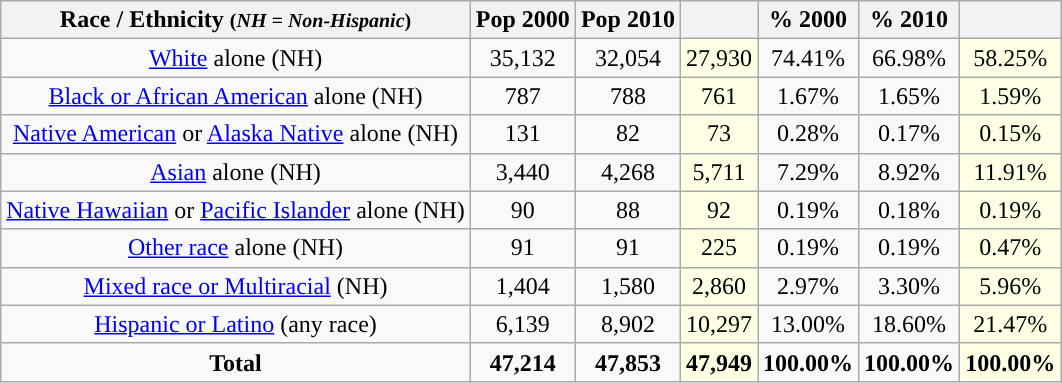<table class="wikitable" style="text-align:center;">
<tr>
<th>Race / Ethnicity <small>(<em>NH = Non-Hispanic</em>)</small></th>
<th>Pop 2000</th>
<th>Pop 2010</th>
<th></th>
<th>% 2000</th>
<th>% 2010</th>
<th></th>
</tr>
<tr>
<td><a href='#'>White</a> alone (NH)</td>
<td>35,132</td>
<td>32,054</td>
<td style='background: #ffffe6;'>27,930</td>
<td>74.41%</td>
<td>66.98%</td>
<td style='background: #ffffe6;'>58.25%</td>
</tr>
<tr>
<td><a href='#'>Black or African American</a> alone (NH)</td>
<td>787</td>
<td>788</td>
<td style='background: #ffffe6;'>761</td>
<td>1.67%</td>
<td>1.65%</td>
<td style='background: #ffffe6;'>1.59%</td>
</tr>
<tr>
<td><a href='#'>Native American</a> or <a href='#'>Alaska Native</a> alone (NH)</td>
<td>131</td>
<td>82</td>
<td style='background: #ffffe6;'>73</td>
<td>0.28%</td>
<td>0.17%</td>
<td style='background: #ffffe6;'>0.15%</td>
</tr>
<tr>
<td><a href='#'>Asian</a> alone (NH)</td>
<td>3,440</td>
<td>4,268</td>
<td style='background: #ffffe6;'>5,711</td>
<td>7.29%</td>
<td>8.92%</td>
<td style='background: #ffffe6;'>11.91%</td>
</tr>
<tr>
<td><a href='#'>Native Hawaiian</a> or <a href='#'>Pacific Islander</a> alone (NH)</td>
<td>90</td>
<td>88</td>
<td style='background: #ffffe6;'>92</td>
<td>0.19%</td>
<td>0.18%</td>
<td style='background: #ffffe6;'>0.19%</td>
</tr>
<tr>
<td><a href='#'>Other race</a> alone (NH)</td>
<td>91</td>
<td>91</td>
<td style='background: #ffffe6;'>225</td>
<td>0.19%</td>
<td>0.19%</td>
<td style='background: #ffffe6;'>0.47%</td>
</tr>
<tr>
<td><a href='#'>Mixed race or Multiracial</a> (NH)</td>
<td>1,404</td>
<td>1,580</td>
<td style='background: #ffffe6;'>2,860</td>
<td>2.97%</td>
<td>3.30%</td>
<td style='background: #ffffe6;'>5.96%</td>
</tr>
<tr>
<td><a href='#'>Hispanic or Latino</a> (any race)</td>
<td>6,139</td>
<td>8,902</td>
<td style='background: #ffffe6;'>10,297</td>
<td>13.00%</td>
<td>18.60%</td>
<td style='background: #ffffe6;'>21.47%</td>
</tr>
<tr>
<td><strong>Total</strong></td>
<td><strong>47,214</strong></td>
<td><strong>47,853</strong></td>
<td style='background: #ffffe6;'><strong>47,949</strong></td>
<td><strong>100.00%</strong></td>
<td><strong>100.00%</strong></td>
<td style='background: #ffffe6;'><strong>100.00%</strong></td>
</tr>
</table>
